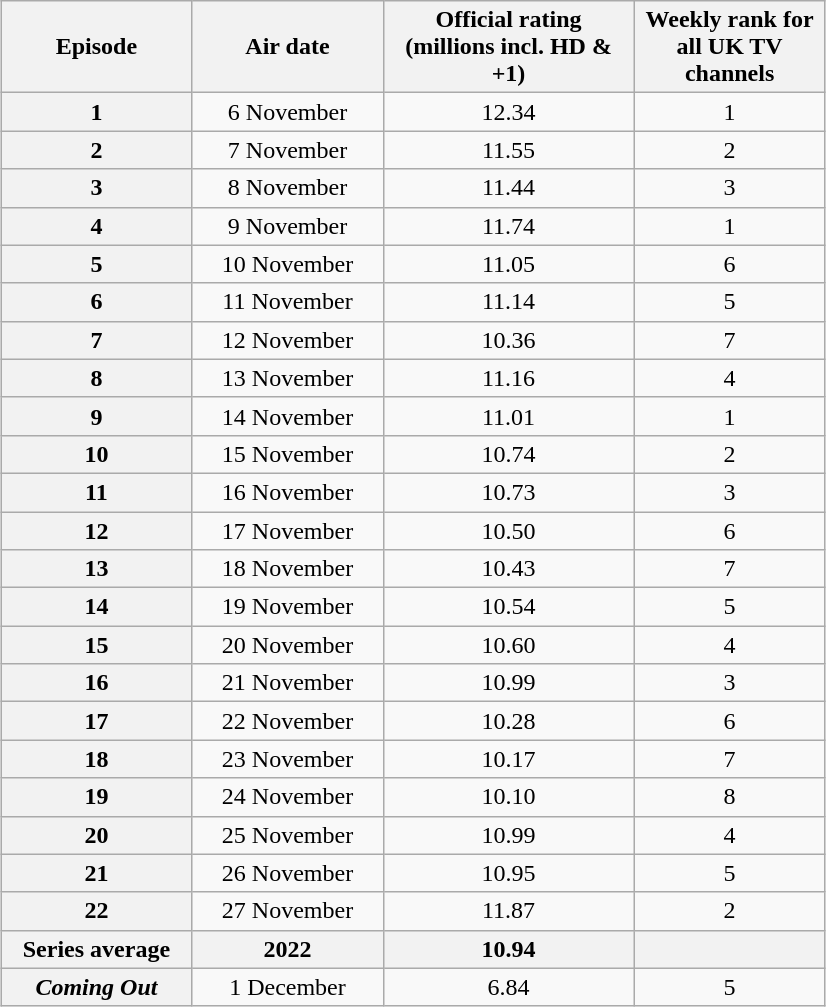<table class="wikitable" style="text-align:center; margin: 1em auto 1em auto">
<tr>
<th scope="col" style="width:120px;">Episode</th>
<th scope="col" style="width:120px;">Air date</th>
<th scope="col" style="width:160px;">Official rating <br> (millions incl. HD & +1)</th>
<th scope="col" style="width:120px;">Weekly rank for all UK TV channels</th>
</tr>
<tr>
<th>1</th>
<td>6 November</td>
<td>12.34</td>
<td>1</td>
</tr>
<tr>
<th>2</th>
<td>7 November</td>
<td>11.55</td>
<td>2</td>
</tr>
<tr>
<th>3</th>
<td>8 November</td>
<td>11.44</td>
<td>3</td>
</tr>
<tr>
<th>4</th>
<td>9 November</td>
<td>11.74</td>
<td>1</td>
</tr>
<tr>
<th>5</th>
<td>10 November</td>
<td>11.05</td>
<td>6</td>
</tr>
<tr>
<th>6</th>
<td>11 November</td>
<td>11.14</td>
<td>5</td>
</tr>
<tr>
<th>7</th>
<td>12 November</td>
<td>10.36</td>
<td>7</td>
</tr>
<tr>
<th>8</th>
<td>13 November</td>
<td>11.16</td>
<td>4</td>
</tr>
<tr>
<th>9</th>
<td>14 November</td>
<td>11.01</td>
<td>1</td>
</tr>
<tr>
<th>10</th>
<td>15 November</td>
<td>10.74</td>
<td>2</td>
</tr>
<tr>
<th>11</th>
<td>16 November</td>
<td>10.73</td>
<td>3</td>
</tr>
<tr>
<th>12</th>
<td>17 November</td>
<td>10.50</td>
<td>6</td>
</tr>
<tr>
<th>13</th>
<td>18 November</td>
<td>10.43</td>
<td>7</td>
</tr>
<tr>
<th>14</th>
<td>19 November</td>
<td>10.54</td>
<td>5</td>
</tr>
<tr>
<th>15</th>
<td>20 November</td>
<td>10.60</td>
<td>4</td>
</tr>
<tr>
<th>16</th>
<td>21 November</td>
<td>10.99</td>
<td>3</td>
</tr>
<tr>
<th>17</th>
<td>22 November</td>
<td>10.28</td>
<td>6</td>
</tr>
<tr>
<th>18</th>
<td>23 November</td>
<td>10.17</td>
<td>7</td>
</tr>
<tr>
<th>19</th>
<td>24 November</td>
<td>10.10</td>
<td>8</td>
</tr>
<tr>
<th>20</th>
<td>25 November</td>
<td>10.99</td>
<td>4</td>
</tr>
<tr>
<th>21</th>
<td>26 November</td>
<td>10.95</td>
<td>5</td>
</tr>
<tr>
<th>22</th>
<td>27 November</td>
<td>11.87</td>
<td>2</td>
</tr>
<tr>
<th>Series average</th>
<th>2022</th>
<th>10.94</th>
<th></th>
</tr>
<tr>
<th><em>Coming Out</em></th>
<td>1 December</td>
<td>6.84</td>
<td>5</td>
</tr>
</table>
